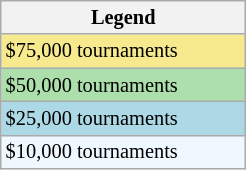<table class="wikitable" style="font-size:85%; width:13%;">
<tr>
<th>Legend</th>
</tr>
<tr style="background:#f7e98e;">
<td>$75,000 tournaments</td>
</tr>
<tr style="background:#addfad;">
<td>$50,000 tournaments</td>
</tr>
<tr style="background:lightblue;">
<td>$25,000 tournaments</td>
</tr>
<tr style="background:#f0f8ff;">
<td>$10,000 tournaments</td>
</tr>
</table>
